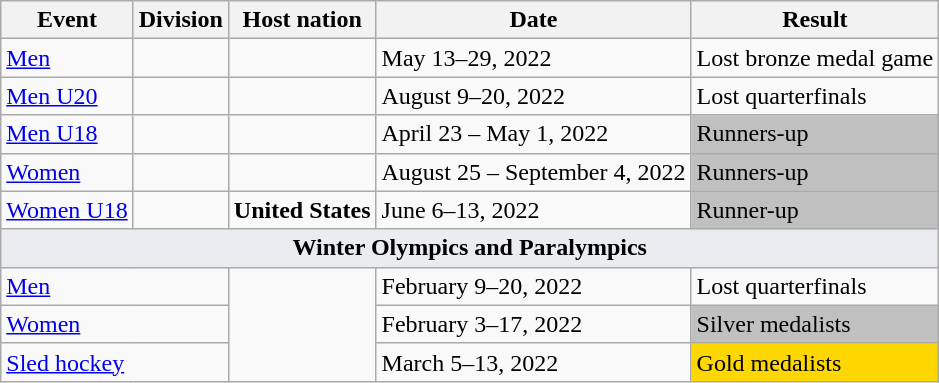<table class="wikitable">
<tr>
<th>Event</th>
<th>Division</th>
<th>Host nation</th>
<th>Date</th>
<th>Result</th>
</tr>
<tr>
<td><a href='#'>Men</a></td>
<td></td>
<td></td>
<td>May 13–29, 2022</td>
<td>Lost bronze medal game<br></td>
</tr>
<tr>
<td><a href='#'>Men U20</a></td>
<td></td>
<td></td>
<td>August 9–20, 2022</td>
<td>Lost quarterfinals<br></td>
</tr>
<tr>
<td><a href='#'>Men U18</a></td>
<td></td>
<td></td>
<td>April 23 – May 1, 2022</td>
<td style="background:#C0C0C0">Runners-up<br></td>
</tr>
<tr>
<td><a href='#'>Women</a></td>
<td></td>
<td></td>
<td>August 25 – September 4, 2022</td>
<td style="background:#C0C0C0">Runners-up<br></td>
</tr>
<tr>
<td><a href='#'>Women U18</a></td>
<td></td>
<td> <strong>United States</strong></td>
<td>June 6–13, 2022</td>
<td style="background:#C0C0C0">Runner-up<br></td>
</tr>
<tr>
<td colspan=5 bgcolor="#EAECF0" align=center><strong>Winter Olympics and Paralympics</strong></td>
</tr>
<tr>
<td colspan=2><a href='#'>Men</a></td>
<td rowspan=3></td>
<td>February 9–20, 2022</td>
<td>Lost quarterfinals<br></td>
</tr>
<tr>
<td colspan=2><a href='#'>Women</a></td>
<td>February 3–17, 2022</td>
<td style="background:#C0C0C0">Silver medalists<br></td>
</tr>
<tr>
<td colspan=2><a href='#'>Sled hockey</a></td>
<td>March 5–13, 2022</td>
<td style="background:#FFD700">Gold medalists<br></td>
</tr>
</table>
